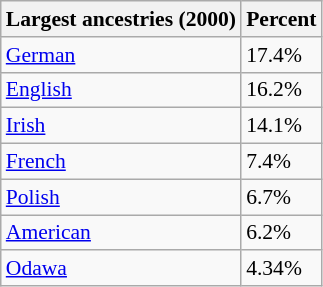<table class="wikitable sortable collapsible" style="font-size: 90%;">
<tr>
<th>Largest ancestries (2000)</th>
<th>Percent</th>
</tr>
<tr>
<td><a href='#'>German</a> </td>
<td>17.4%</td>
</tr>
<tr>
<td><a href='#'>English</a> </td>
<td>16.2%</td>
</tr>
<tr>
<td><a href='#'>Irish</a> </td>
<td>14.1%</td>
</tr>
<tr>
<td><a href='#'>French</a>  </td>
<td>7.4%</td>
</tr>
<tr>
<td><a href='#'>Polish</a> </td>
<td>6.7%</td>
</tr>
<tr>
<td><a href='#'>American</a> </td>
<td>6.2%</td>
</tr>
<tr>
<td><a href='#'>Odawa</a></td>
<td>4.34%</td>
</tr>
</table>
